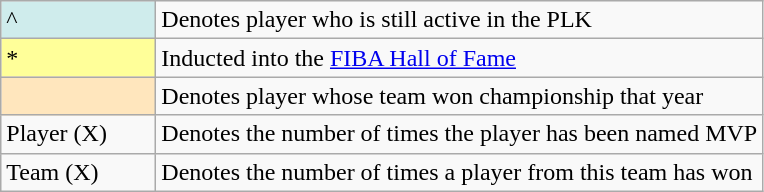<table class="wikitable">
<tr>
<td style="background-color:#CFECEC; border:1px solid #aaaaaa; width:6em">^</td>
<td>Denotes player who is still active in the PLK</td>
</tr>
<tr>
<td style="background-color:#FFFF99; border:1px solid #aaaaaa; width:6em">*</td>
<td>Inducted into the <a href='#'>FIBA Hall of Fame</a></td>
</tr>
<tr>
<td style="background-color:#FFE6BD; border:1px solid #aaaaaa; width:6em"></td>
<td>Denotes player whose team won championship that year</td>
</tr>
<tr>
<td>Player (X)</td>
<td>Denotes the number of times the player has been named MVP</td>
</tr>
<tr>
<td>Team (X)</td>
<td>Denotes the number of times a player from this team has won</td>
</tr>
</table>
